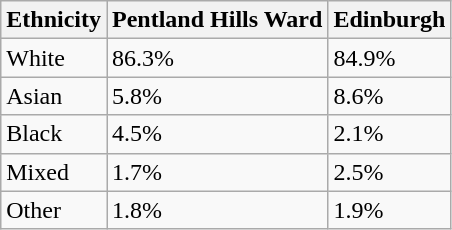<table class="wikitable">
<tr>
<th>Ethnicity</th>
<th>Pentland Hills Ward</th>
<th>Edinburgh</th>
</tr>
<tr>
<td>White</td>
<td>86.3%</td>
<td>84.9%</td>
</tr>
<tr>
<td>Asian</td>
<td>5.8%</td>
<td>8.6%</td>
</tr>
<tr>
<td>Black</td>
<td>4.5%</td>
<td>2.1%</td>
</tr>
<tr>
<td>Mixed</td>
<td>1.7%</td>
<td>2.5%</td>
</tr>
<tr>
<td>Other</td>
<td>1.8%</td>
<td>1.9%</td>
</tr>
</table>
